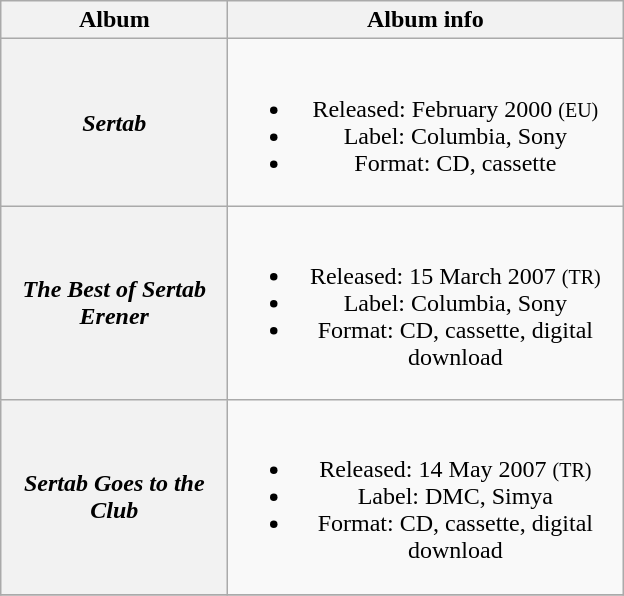<table class="wikitable plainrowheaders" style="text-align:center;" border="1">
<tr>
<th scope="col" style="width:9em;">Album</th>
<th scope="col" style="width:16em;">Album info</th>
</tr>
<tr>
<th scope="row"><em>Sertab</em></th>
<td><br><ul><li>Released: February 2000 <small>(EU)</small></li><li>Label: Columbia, Sony</li><li>Format: CD, cassette</li></ul></td>
</tr>
<tr>
<th scope="row"><em>The Best of Sertab Erener</em></th>
<td><br><ul><li>Released: 15 March 2007 <small>(TR)</small></li><li>Label: Columbia, Sony</li><li>Format: CD, cassette, digital download</li></ul></td>
</tr>
<tr>
<th scope="row"><em>Sertab Goes to the Club</em></th>
<td><br><ul><li>Released: 14 May 2007 <small>(TR)</small></li><li>Label: DMC, Simya</li><li>Format: CD, cassette, digital download</li></ul></td>
</tr>
<tr>
</tr>
</table>
